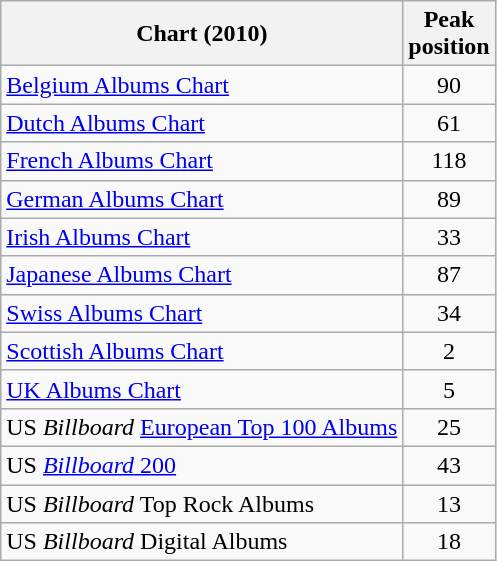<table class="wikitable sortable">
<tr>
<th>Chart (2010)</th>
<th>Peak<br>position</th>
</tr>
<tr>
<td><a href='#'>Belgium Albums Chart</a></td>
<td style="text-align:center;">90</td>
</tr>
<tr>
<td><a href='#'>Dutch Albums Chart</a></td>
<td style="text-align:center;">61</td>
</tr>
<tr>
<td><a href='#'>French Albums Chart</a></td>
<td style="text-align:center;">118</td>
</tr>
<tr>
<td><a href='#'>German Albums Chart</a></td>
<td style="text-align:center;">89</td>
</tr>
<tr>
<td><a href='#'>Irish Albums Chart</a></td>
<td style="text-align:center;">33</td>
</tr>
<tr>
<td><a href='#'>Japanese Albums Chart</a></td>
<td style="text-align:center;">87</td>
</tr>
<tr>
<td><a href='#'>Swiss Albums Chart</a></td>
<td style="text-align:center;">34</td>
</tr>
<tr>
<td><a href='#'>Scottish Albums Chart</a></td>
<td style="text-align:center;">2</td>
</tr>
<tr>
<td><a href='#'>UK Albums Chart</a></td>
<td style="text-align:center;">5</td>
</tr>
<tr>
<td>US <em>Billboard</em> <a href='#'>European Top 100 Albums</a></td>
<td style="text-align:center;">25</td>
</tr>
<tr>
<td>US <a href='#'><em>Billboard</em> 200</a></td>
<td style="text-align:center;">43</td>
</tr>
<tr>
<td>US <em>Billboard</em> Top Rock Albums</td>
<td style="text-align:center;">13</td>
</tr>
<tr>
<td>US <em>Billboard</em> Digital Albums</td>
<td style="text-align:center;">18</td>
</tr>
</table>
